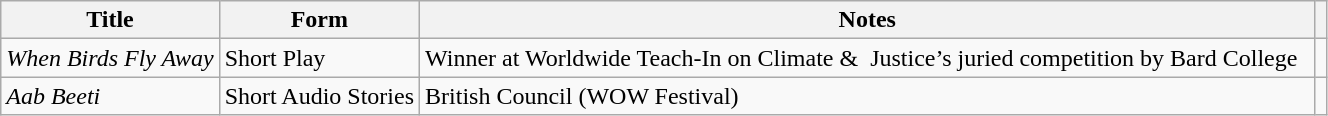<table class="wikitable">
<tr>
<th>Title</th>
<th>Form</th>
<th>Notes</th>
<th></th>
</tr>
<tr>
<td><em>When Birds Fly Away</em></td>
<td>Short Play</td>
<td>Winner at Worldwide Teach-In on Climate &  Justice’s juried competition by Bard College  </td>
<td></td>
</tr>
<tr>
<td><em>Aab Beeti</em></td>
<td>Short Audio Stories</td>
<td>British Council (WOW Festival)</td>
<td></td>
</tr>
</table>
